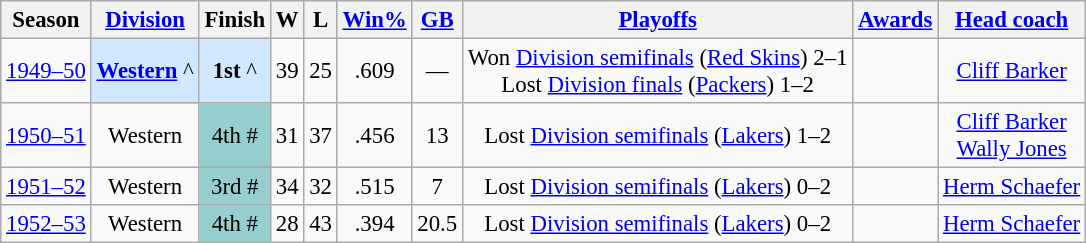<table class="wikitable plainrowheaders sortable" style="text-align:center; font-size:95%" summary="Season (sortable), Division, Finish (sortable), Wins (sortable), Losses (sortable), Win% (sortable), GB (sortable), Playoffs, Awards and Head coach">
<tr>
<th scope="col">Season</th>
<th scope="col" class="unsortable"><a href='#'>Division</a></th>
<th scope="col">Finish</th>
<th scope="col">W</th>
<th scope="col">L</th>
<th scope="col"><a href='#'>Win%</a></th>
<th scope="col" data-sort-type="number"><a href='#'>GB</a></th>
<th scope="col" class="unsortable"><a href='#'>Playoffs</a></th>
<th scope="col" class="unsortable"><a href='#'>Awards</a></th>
<th scope="col" class="unsortable"><a href='#'>Head coach</a></th>
</tr>
<tr>
<td align="center"><a href='#'>1949–50</a></td>
<td bgcolor="#D0E7FF"><strong><a href='#'>Western</a></strong> ^</td>
<td bgcolor="#D0E7FF"><strong>1st</strong> ^</td>
<td>39</td>
<td>25</td>
<td>.609</td>
<td>—</td>
<td>Won <a href='#'>Division semifinals</a> (<a href='#'>Red Skins</a>) 2–1<br>Lost <a href='#'>Division finals</a> (<a href='#'>Packers</a>) 1–2 </td>
<td></td>
<td><a href='#'>Cliff Barker</a></td>
</tr>
<tr>
<td align="center"><a href='#'>1950–51</a></td>
<td>Western</td>
<td bgcolor="#96CDCD">4th #</td>
<td>31</td>
<td>37</td>
<td>.456</td>
<td>13</td>
<td>Lost <a href='#'>Division semifinals</a> (<a href='#'>Lakers</a>) 1–2</td>
<td></td>
<td><a href='#'>Cliff Barker</a><br><a href='#'>Wally Jones</a></td>
</tr>
<tr>
<td align="center"><a href='#'>1951–52</a></td>
<td>Western</td>
<td bgcolor="#96CDCD">3rd #</td>
<td>34</td>
<td>32</td>
<td>.515</td>
<td>7</td>
<td>Lost <a href='#'>Division semifinals</a> (<a href='#'>Lakers</a>) 0–2</td>
<td></td>
<td><a href='#'>Herm Schaefer</a></td>
</tr>
<tr>
<td align="center"><a href='#'>1952–53</a></td>
<td>Western</td>
<td bgcolor="#96CDCD">4th #</td>
<td>28</td>
<td>43</td>
<td>.394</td>
<td>20.5</td>
<td>Lost <a href='#'>Division semifinals</a> (<a href='#'>Lakers</a>) 0–2</td>
<td></td>
<td><a href='#'>Herm Schaefer</a></td>
</tr>
</table>
